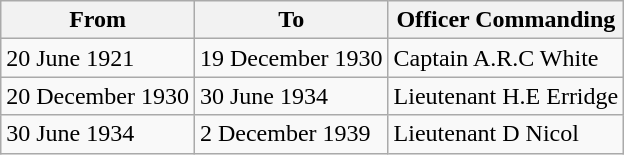<table class="wikitable">
<tr>
<th>From</th>
<th>To</th>
<th>Officer Commanding</th>
</tr>
<tr>
<td>20 June 1921</td>
<td>19 December 1930</td>
<td>Captain A.R.C White</td>
</tr>
<tr>
<td>20 December 1930</td>
<td>30 June 1934</td>
<td>Lieutenant H.E Erridge</td>
</tr>
<tr>
<td>30 June 1934</td>
<td>2 December 1939</td>
<td>Lieutenant D Nicol</td>
</tr>
</table>
